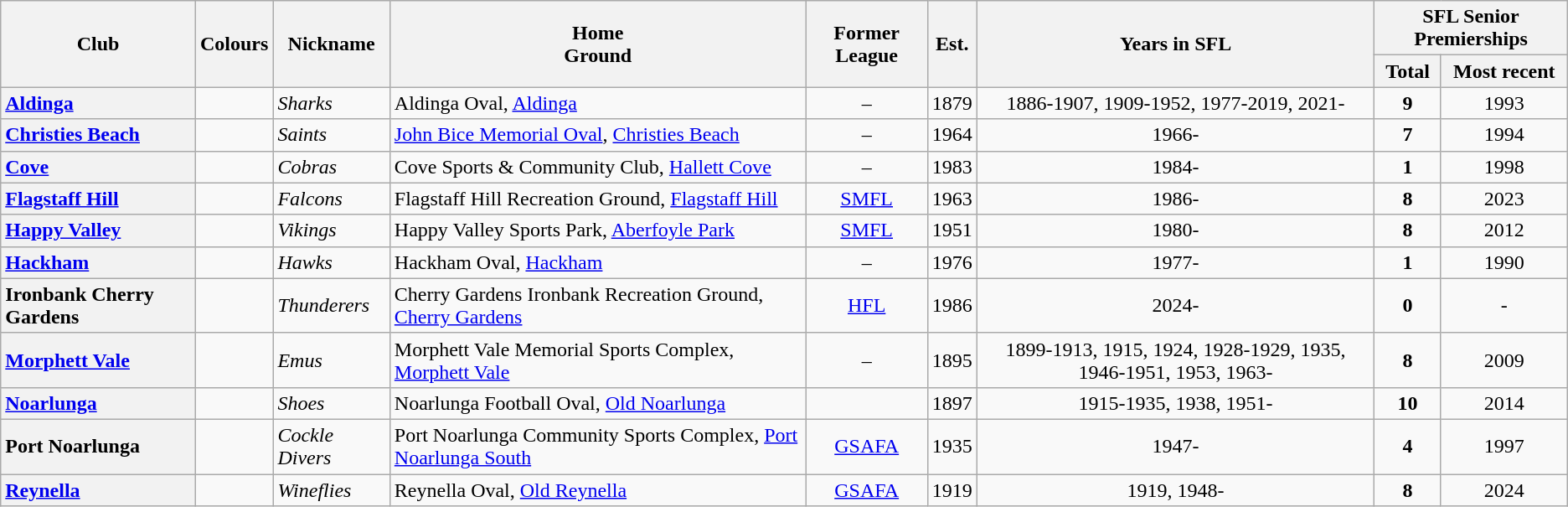<table class="wikitable sortable">
<tr>
<th rowspan="2">Club</th>
<th rowspan="2">Colours</th>
<th rowspan="2">Nickname</th>
<th rowspan="2">Home <br> Ground</th>
<th rowspan="2">Former League</th>
<th rowspan="2">Est.</th>
<th rowspan="2">Years in SFL</th>
<th colspan="2">SFL Senior Premierships</th>
</tr>
<tr>
<th>Total</th>
<th>Most recent</th>
</tr>
<tr>
<th style="text-align:left"><a href='#'>Aldinga</a></th>
<td></td>
<td><em>Sharks</em></td>
<td>Aldinga Oval, <a href='#'>Aldinga</a></td>
<td align="center">–</td>
<td align="center">1879</td>
<td align="center">1886-1907, 1909-1952, 1977-2019, 2021-</td>
<td align="center"><strong>9</strong></td>
<td align="center">1993</td>
</tr>
<tr>
<th style="text-align:left"><a href='#'>Christies Beach</a></th>
<td></td>
<td><em>Saints</em></td>
<td><a href='#'>John Bice Memorial Oval</a>, <a href='#'>Christies Beach</a></td>
<td align="center">–</td>
<td align="center">1964</td>
<td align="center">1966-</td>
<td align="center"><strong>7</strong></td>
<td align="center">1994</td>
</tr>
<tr>
<th style="text-align:left"><a href='#'>Cove</a></th>
<td></td>
<td><em>Cobras</em></td>
<td>Cove Sports & Community Club, <a href='#'>Hallett Cove</a></td>
<td align="center">–</td>
<td align="center">1983</td>
<td align="center">1984-</td>
<td align="center"><strong>1</strong></td>
<td align="center">1998</td>
</tr>
<tr>
<th style="text-align:left"><a href='#'>Flagstaff Hill</a> </th>
<td></td>
<td><em>Falcons</em> </td>
<td>Flagstaff Hill Recreation Ground, <a href='#'>Flagstaff Hill</a></td>
<td align="center"><a href='#'>SMFL</a></td>
<td align="center">1963</td>
<td align="center">1986-</td>
<td align="center"><strong>8</strong></td>
<td align="center">2023</td>
</tr>
<tr>
<th style="text-align:left"><a href='#'>Happy Valley</a></th>
<td></td>
<td><em>Vikings</em></td>
<td>Happy Valley Sports Park, <a href='#'>Aberfoyle Park</a></td>
<td align="center"><a href='#'>SMFL</a></td>
<td align="center">1951</td>
<td align="center">1980-</td>
<td align="center"><strong>8</strong></td>
<td align="center">2012</td>
</tr>
<tr>
<th style="text-align:left"><a href='#'>Hackham</a> </th>
<td></td>
<td><em>Hawks</em></td>
<td>Hackham Oval, <a href='#'>Hackham</a></td>
<td align="center">–</td>
<td align="center">1976</td>
<td align="center">1977-</td>
<td align="center"><strong>1</strong></td>
<td align="center">1990</td>
</tr>
<tr>
<th style="text-align:left">Ironbank Cherry Gardens</th>
<td></td>
<td><em>Thunderers</em></td>
<td>Cherry Gardens Ironbank Recreation Ground, <a href='#'>Cherry Gardens</a></td>
<td align="center"><a href='#'>HFL</a></td>
<td align="center">1986</td>
<td align="center">2024-</td>
<td align="center"><strong>0</strong></td>
<td align="center">-</td>
</tr>
<tr>
<th style="text-align:left"><a href='#'>Morphett Vale</a></th>
<td></td>
<td><em>Emus</em></td>
<td>Morphett Vale Memorial Sports Complex, <a href='#'>Morphett Vale</a></td>
<td align="center">–</td>
<td align="center">1895</td>
<td align="center">1899-1913, 1915, 1924, 1928-1929, 1935, 1946-1951, 1953, 1963-</td>
<td align="center"><strong>8</strong></td>
<td align="center">2009</td>
</tr>
<tr>
<th style="text-align:left"><a href='#'>Noarlunga</a></th>
<td></td>
<td><em>Shoes</em></td>
<td>Noarlunga Football Oval, <a href='#'>Old Noarlunga</a></td>
<td align="center"></td>
<td align="center">1897</td>
<td align="center">1915-1935, 1938, 1951-</td>
<td align="center"><strong>10</strong></td>
<td align="center">2014</td>
</tr>
<tr>
<th style="text-align:left">Port Noarlunga</th>
<td></td>
<td><em>Cockle Divers</em></td>
<td>Port Noarlunga Community Sports Complex, <a href='#'>Port Noarlunga South</a></td>
<td align="center"><a href='#'>GSAFA</a></td>
<td align="center">1935</td>
<td align="center">1947-</td>
<td align="center"><strong>4</strong></td>
<td align="center">1997</td>
</tr>
<tr>
<th style="text-align:left"><a href='#'>Reynella</a></th>
<td></td>
<td><em>Wineflies</em></td>
<td>Reynella Oval, <a href='#'>Old Reynella</a></td>
<td align="center"><a href='#'>GSAFA</a></td>
<td align="center">1919</td>
<td align="center">1919, 1948-</td>
<td align="center"><strong>8</strong></td>
<td align="center">2024</td>
</tr>
</table>
